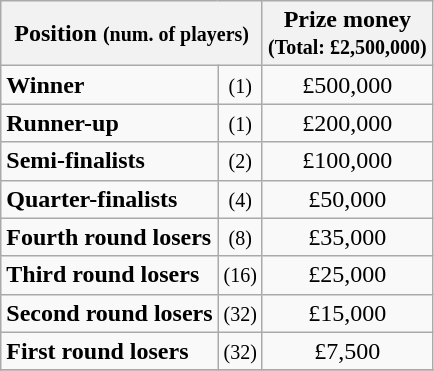<table class="wikitable">
<tr>
<th colspan=2>Position <small>(num. of players)</small></th>
<th>Prize money<br><small>(Total: £2,500,000)</small></th>
</tr>
<tr>
<td><strong>Winner</strong></td>
<td align=center><small>(1)</small></td>
<td align=center>£500,000</td>
</tr>
<tr>
<td><strong>Runner-up</strong></td>
<td align=center><small>(1)</small></td>
<td align=center>£200,000</td>
</tr>
<tr>
<td><strong>Semi-finalists</strong></td>
<td align=center><small>(2)</small></td>
<td align=center>£100,000</td>
</tr>
<tr>
<td><strong>Quarter-finalists</strong></td>
<td align=center><small>(4)</small></td>
<td align=center>£50,000</td>
</tr>
<tr>
<td><strong>Fourth round losers</strong></td>
<td align=center><small>(8)</small></td>
<td align=center>£35,000</td>
</tr>
<tr>
<td><strong>Third round losers</strong></td>
<td align=center><small>(16)</small></td>
<td align=center>£25,000</td>
</tr>
<tr>
<td><strong>Second round losers</strong></td>
<td align=center><small>(32)</small></td>
<td align=center>£15,000</td>
</tr>
<tr>
<td><strong>First round losers</strong></td>
<td align=center><small>(32)</small></td>
<td align=center>£7,500</td>
</tr>
<tr>
</tr>
</table>
